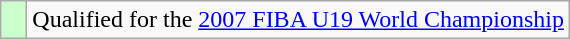<table class="wikitable">
<tr>
<td width=10px bgcolor="#ccffcc"></td>
<td>Qualified for the <a href='#'>2007 FIBA U19 World Championship</a></td>
</tr>
</table>
